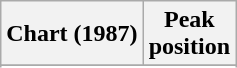<table class="wikitable plainrowheaders sortable">
<tr>
<th scope="col">Chart (1987)</th>
<th scope="col">Peak<br>position</th>
</tr>
<tr>
</tr>
<tr>
</tr>
</table>
